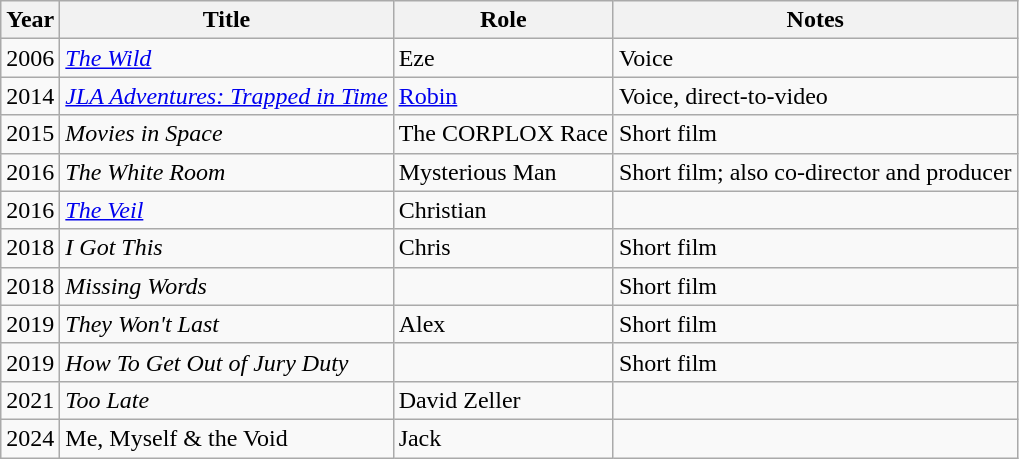<table class="wikitable">
<tr>
<th>Year</th>
<th>Title</th>
<th>Role</th>
<th>Notes</th>
</tr>
<tr>
<td>2006</td>
<td><em><a href='#'>The Wild</a></em></td>
<td>Eze</td>
<td>Voice</td>
</tr>
<tr>
<td>2014</td>
<td><em><a href='#'>JLA Adventures: Trapped in Time</a></em></td>
<td><a href='#'>Robin</a></td>
<td>Voice, direct-to-video</td>
</tr>
<tr>
<td>2015</td>
<td><em>Movies in Space</em></td>
<td>The CORPLOX Race</td>
<td>Short film</td>
</tr>
<tr>
<td>2016</td>
<td><em>The White Room</em></td>
<td>Mysterious Man</td>
<td>Short film; also co-director and producer</td>
</tr>
<tr>
<td>2016</td>
<td><em><a href='#'>The Veil</a></em></td>
<td>Christian</td>
<td></td>
</tr>
<tr>
<td>2018</td>
<td><em>I Got This</em></td>
<td>Chris</td>
<td>Short film</td>
</tr>
<tr>
<td>2018</td>
<td><em>Missing Words</em></td>
<td></td>
<td>Short film</td>
</tr>
<tr>
<td>2019</td>
<td><em>They Won't Last</em></td>
<td>Alex</td>
<td>Short film</td>
</tr>
<tr>
<td>2019</td>
<td><em>How To Get Out of Jury Duty</em></td>
<td></td>
<td>Short film</td>
</tr>
<tr>
<td>2021</td>
<td><em>Too Late</em></td>
<td>David Zeller</td>
<td></td>
</tr>
<tr>
<td>2024</td>
<td>Me, Myself & the Void</td>
<td>Jack</td>
<td></td>
</tr>
</table>
